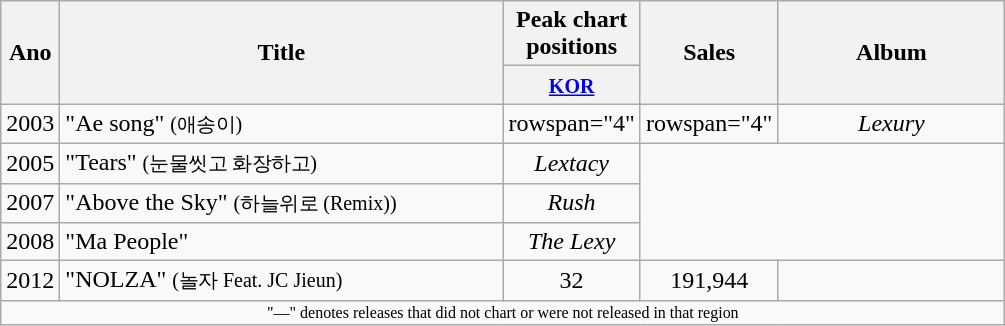<table class="wikitable" style="text-align:center;">
<tr>
<th rowspan="2">Ano</th>
<th rowspan="2" style="width:18em;">Title</th>
<th scope="col" colspan="1">Peak chart <br>positions</th>
<th scope="col" rowspan="2">Sales</th>
<th rowspan="2" style="width:9em;">Album</th>
</tr>
<tr>
<th><small><a href='#'>KOR</a><br></small></th>
</tr>
<tr>
<td>2003</td>
<td align="left">"Ae song" <small>(애송이)</small></td>
<td>rowspan="4" </td>
<td>rowspan="4" </td>
<td><em>Lexury</em></td>
</tr>
<tr>
<td>2005</td>
<td align="left">"Tears" <small>(눈물씻고 화장하고)</small></td>
<td><em>Lextacy</em></td>
</tr>
<tr>
<td>2007</td>
<td align="left">"Above the Sky" <small>(하늘위로 (Remix))</small></td>
<td><em>Rush</em></td>
</tr>
<tr>
<td>2008</td>
<td align="left">"Ma People"</td>
<td><em>The Lexy</em></td>
</tr>
<tr>
<td>2012</td>
<td align="left">"NOLZA" <small>(놀자 Feat. JC Jieun)</small></td>
<td>32</td>
<td>191,944 </td>
<td></td>
</tr>
<tr>
<td colspan="14" style="font-size:8pt">"—" denotes releases that did not chart or were not released in that region</td>
</tr>
</table>
